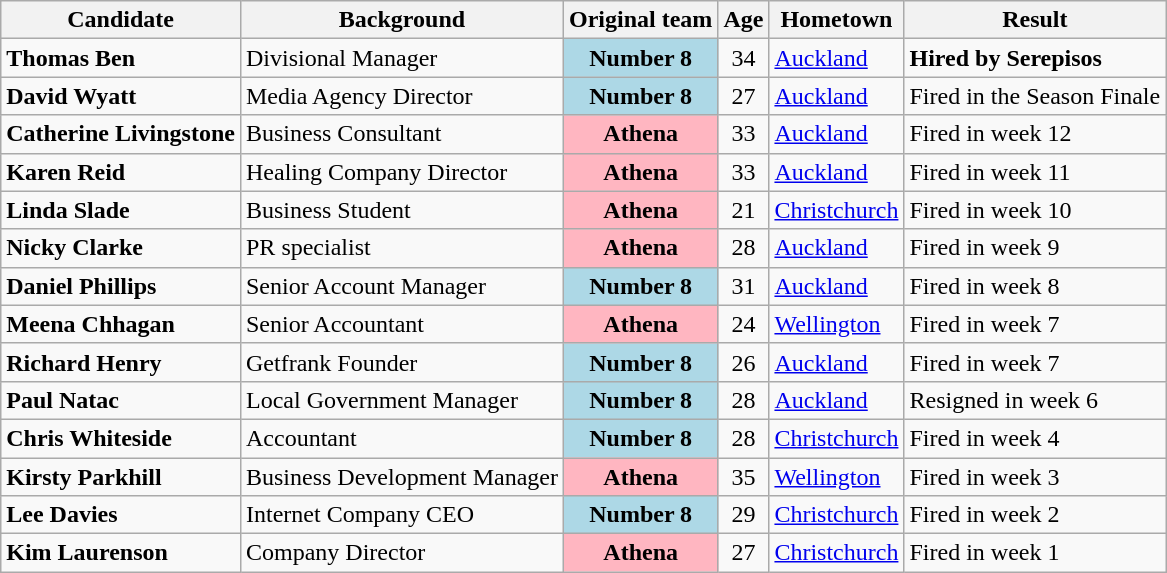<table class="wikitable sortable">
<tr valign="top">
<th>Candidate</th>
<th>Background</th>
<th>Original team</th>
<th><span>Age</span></th>
<th>Hometown</th>
<th>Result</th>
</tr>
<tr>
<td><strong>Thomas Ben</strong></td>
<td>Divisional Manager</td>
<td bgcolor="lightblue" align="center"><strong>Number 8</strong></td>
<td align="center">34</td>
<td><a href='#'>Auckland</a></td>
<td><strong>Hired by Serepisos</strong></td>
</tr>
<tr>
<td><strong>David Wyatt</strong></td>
<td>Media Agency Director</td>
<td bgcolor="lightblue" align="center"><strong>Number 8</strong></td>
<td align="center">27</td>
<td><a href='#'>Auckland</a></td>
<td>Fired in the Season Finale</td>
</tr>
<tr>
<td><strong>Catherine Livingstone</strong></td>
<td>Business Consultant</td>
<td bgcolor="lightpink" align="center"><strong>Athena</strong></td>
<td align="center">33</td>
<td><a href='#'>Auckland</a></td>
<td>Fired in week 12</td>
</tr>
<tr>
<td><strong>Karen Reid</strong></td>
<td>Healing Company Director</td>
<td bgcolor="lightpink" align="center"><strong>Athena</strong></td>
<td align="center">33</td>
<td><a href='#'>Auckland</a></td>
<td>Fired in week 11</td>
</tr>
<tr>
<td><strong>Linda Slade</strong></td>
<td>Business Student</td>
<td bgcolor="lightpink" align="center"><strong>Athena</strong></td>
<td align="center">21</td>
<td><a href='#'>Christchurch</a></td>
<td>Fired in week 10</td>
</tr>
<tr>
<td><strong>Nicky Clarke</strong></td>
<td>PR specialist</td>
<td bgcolor="lightpink" align="center"><strong>Athena</strong></td>
<td align="center">28</td>
<td><a href='#'>Auckland</a></td>
<td>Fired in week 9</td>
</tr>
<tr>
<td><strong>Daniel Phillips</strong></td>
<td>Senior Account Manager</td>
<td bgcolor="lightblue" align="center"><strong>Number 8</strong></td>
<td align="center">31</td>
<td><a href='#'>Auckland</a></td>
<td>Fired in week 8</td>
</tr>
<tr>
<td><strong>Meena Chhagan</strong></td>
<td>Senior Accountant</td>
<td bgcolor="lightpink" align="center"><strong>Athena</strong></td>
<td align="center">24</td>
<td><a href='#'>Wellington</a></td>
<td>Fired in week 7</td>
</tr>
<tr>
<td><strong>Richard Henry</strong></td>
<td>Getfrank Founder</td>
<td bgcolor="lightblue" align="center"><strong>Number 8</strong></td>
<td align="center">26</td>
<td><a href='#'>Auckland</a></td>
<td>Fired in week 7</td>
</tr>
<tr>
<td><strong>Paul Natac</strong></td>
<td>Local Government Manager</td>
<td bgcolor="lightblue" align="center"><strong>Number 8</strong></td>
<td align="center">28</td>
<td><a href='#'>Auckland</a></td>
<td>Resigned in week 6</td>
</tr>
<tr>
<td><strong>Chris Whiteside</strong></td>
<td>Accountant</td>
<td bgcolor="lightblue" align="center"><strong>Number 8</strong></td>
<td align="center">28</td>
<td><a href='#'>Christchurch</a></td>
<td>Fired in week 4</td>
</tr>
<tr>
<td><strong>Kirsty Parkhill</strong></td>
<td>Business Development Manager</td>
<td bgcolor="lightpink" align="center"><strong>Athena</strong></td>
<td align="center">35</td>
<td><a href='#'>Wellington</a></td>
<td>Fired in week 3</td>
</tr>
<tr>
<td><strong>Lee Davies</strong></td>
<td>Internet Company CEO</td>
<td bgcolor="lightblue" align="center"><strong>Number 8</strong></td>
<td align="center">29</td>
<td><a href='#'>Christchurch</a></td>
<td>Fired in week 2</td>
</tr>
<tr>
<td><strong>Kim Laurenson</strong></td>
<td>Company Director</td>
<td bgcolor="lightpink" align="center"><strong>Athena</strong></td>
<td align="center">27</td>
<td><a href='#'>Christchurch</a></td>
<td>Fired in week 1</td>
</tr>
</table>
